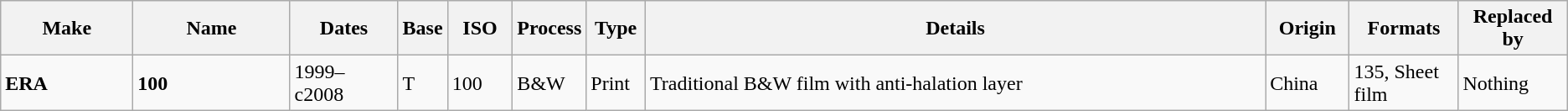<table class="wikitable">
<tr>
<th scope="col" style="width: 100px;">Make</th>
<th scope="col" style="width: 120px;">Name</th>
<th scope="col" style="width: 80px;">Dates</th>
<th scope="col" style="width: 30px;">Base</th>
<th scope="col" style="width: 45px;">ISO</th>
<th scope="col" style="width: 40px;">Process</th>
<th scope="col" style="width: 40px;">Type</th>
<th scope="col" style="width: 500px;">Details</th>
<th scope="col" style="width: 60px;">Origin</th>
<th scope="col" style="width: 80px;">Formats</th>
<th scope="col" style="width: 80px;">Replaced by</th>
</tr>
<tr>
<td><strong>ERA</strong></td>
<td><strong>100</strong></td>
<td>1999–c2008</td>
<td>T</td>
<td>100</td>
<td>B&W</td>
<td>Print</td>
<td>Traditional B&W film with anti-halation layer</td>
<td>China</td>
<td>135, Sheet film</td>
<td>Nothing</td>
</tr>
</table>
